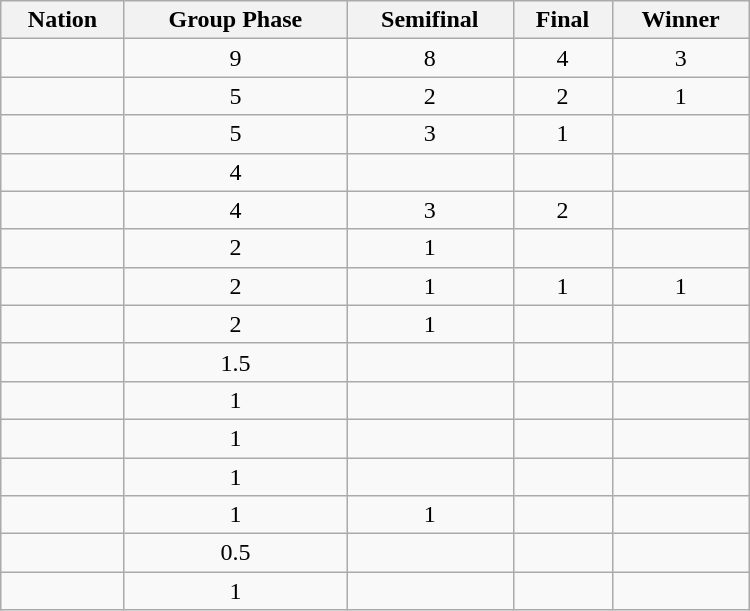<table class="wikitable sortable" style="text-align: center; width:500px ">
<tr>
<th>Nation</th>
<th>Group Phase</th>
<th>Semifinal</th>
<th>Final</th>
<th>Winner</th>
</tr>
<tr>
<td align=left></td>
<td>9</td>
<td>8</td>
<td>4</td>
<td>3</td>
</tr>
<tr>
<td align=left></td>
<td>5</td>
<td>2</td>
<td>2</td>
<td>1</td>
</tr>
<tr>
<td align=left></td>
<td>5</td>
<td>3</td>
<td>1</td>
<td></td>
</tr>
<tr>
<td align=left></td>
<td>4</td>
<td></td>
<td></td>
<td></td>
</tr>
<tr>
<td align=left></td>
<td>4</td>
<td>3</td>
<td>2</td>
<td></td>
</tr>
<tr>
<td align=left></td>
<td>2</td>
<td>1</td>
<td></td>
<td></td>
</tr>
<tr>
<td align=left></td>
<td>2</td>
<td>1</td>
<td>1</td>
<td>1</td>
</tr>
<tr>
<td align=left></td>
<td>2</td>
<td>1</td>
<td></td>
<td></td>
</tr>
<tr>
<td align=left></td>
<td>1.5</td>
<td></td>
<td></td>
<td></td>
</tr>
<tr>
<td align=left></td>
<td>1</td>
<td></td>
<td></td>
<td></td>
</tr>
<tr>
<td align=left></td>
<td>1</td>
<td></td>
<td></td>
<td></td>
</tr>
<tr>
<td align=left></td>
<td>1</td>
<td></td>
<td></td>
<td></td>
</tr>
<tr>
<td align=left></td>
<td>1</td>
<td>1</td>
<td></td>
<td></td>
</tr>
<tr>
<td align=left></td>
<td>0.5</td>
<td></td>
<td></td>
<td></td>
</tr>
<tr>
<td align=left></td>
<td>1</td>
<td></td>
<td></td>
<td></td>
</tr>
</table>
